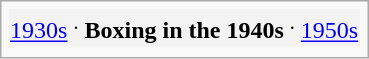<table class="infobox">
<tr style="background:#f3f3f3;">
<td style="text-align:center;"><a href='#'>1930s</a> <sup>.</sup> <strong>Boxing in the 1940s</strong> <sup>.</sup> <a href='#'>1950s</a></td>
</tr>
<tr>
</tr>
</table>
